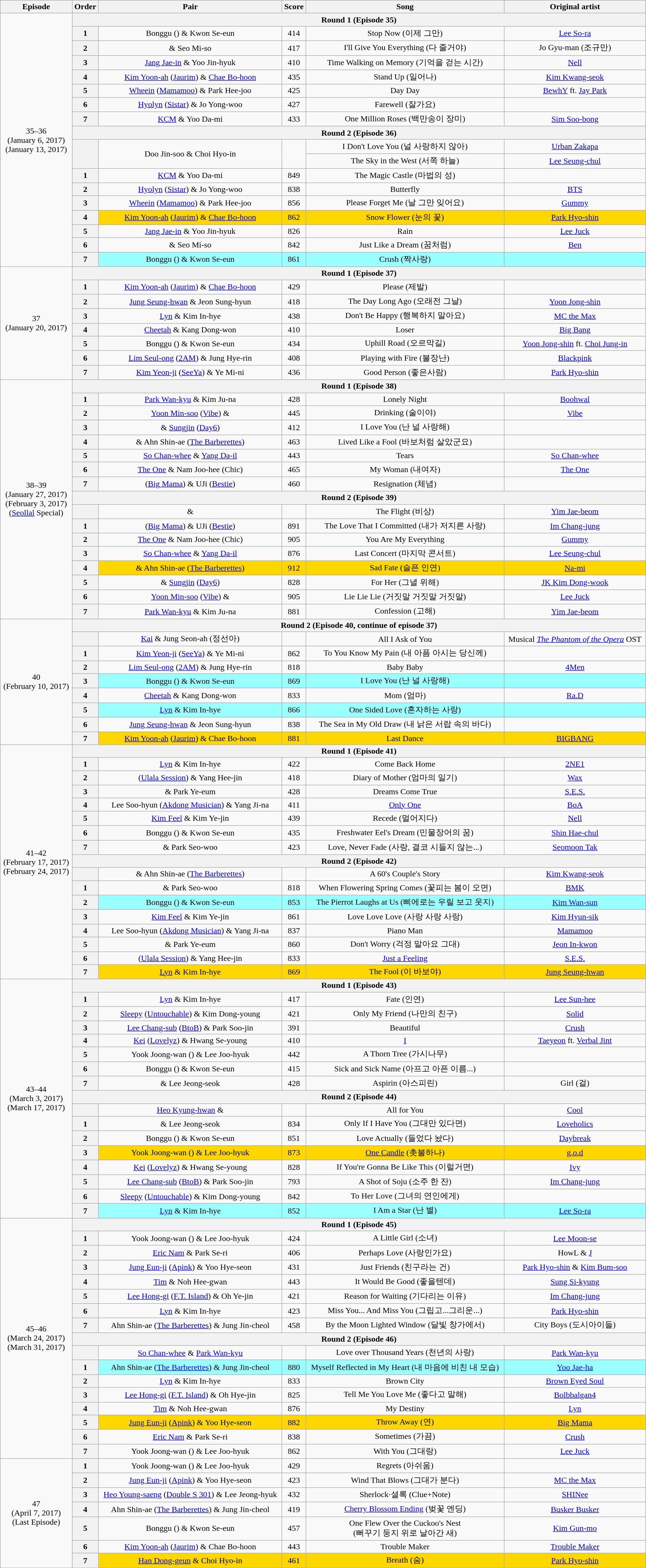<table class="wikitable sortable plainrowheaders" style="text-align:center; width:100%;">
<tr>
<th>Episode</th>
<th>Order</th>
<th>Pair</th>
<th>Score</th>
<th>Song</th>
<th>Original artist</th>
</tr>
<tr>
<td rowspan="18">35–36<br>(January 6, 2017)<br>(January 13, 2017)</td>
<th colspan=5>Round 1 (Episode 35)</th>
</tr>
<tr>
<th>1</th>
<td>Bonggu () & Kwon Se-eun</td>
<td>414</td>
<td>Stop Now (이제 그만)</td>
<td><a href='#'>Lee So-ra</a></td>
</tr>
<tr>
<th>2</th>
<td> & Seo Mi-so</td>
<td>417</td>
<td>I'll Give You Everything (다 줄거야)</td>
<td>Jo Gyu-man (조규만)</td>
</tr>
<tr>
<th>3</th>
<td><a href='#'>Jang Jae-in</a> & Yoo Jin-hyuk</td>
<td>410</td>
<td>Time Walking on Memory (기억을 걷는 시간)</td>
<td><a href='#'>Nell</a></td>
</tr>
<tr>
<th>4</th>
<td><a href='#'>Kim Yoon-ah</a> (<a href='#'>Jaurim</a>) & <a href='#'>Chae Bo-hoon</a></td>
<td>435</td>
<td>Stand Up (일어나)</td>
<td><a href='#'>Kim Kwang-seok</a></td>
</tr>
<tr>
<th>5</th>
<td><a href='#'>Wheein</a> (<a href='#'>Mamamoo</a>) & Park Hee-joo</td>
<td>425</td>
<td>Day Day</td>
<td><a href='#'>BewhY</a> ft. <a href='#'>Jay Park</a></td>
</tr>
<tr>
<th>6</th>
<td><a href='#'>Hyolyn</a> (<a href='#'>Sistar</a>) & Jo Yong-woo</td>
<td>427</td>
<td>Farewell (잘가요)</td>
<td></td>
</tr>
<tr>
<th>7</th>
<td><a href='#'>KCM</a> & Yoo Da-mi</td>
<td>433</td>
<td>One Million Roses (백만송이 장미)</td>
<td><a href='#'>Sim Soo-bong</a></td>
</tr>
<tr>
<th colspan=5>Round 2 (Episode 36)</th>
</tr>
<tr>
<th rowspan=2></th>
<td rowspan=2>Doo Jin-soo & Choi Hyo-in</td>
<td rowspan=2></td>
<td>I Don't Love You (널 사랑하지 않아)</td>
<td><a href='#'>Urban Zakapa</a></td>
</tr>
<tr>
<td>The Sky in the West (서쪽 하늘)</td>
<td><a href='#'>Lee Seung-chul</a></td>
</tr>
<tr>
<th>1</th>
<td><a href='#'>KCM</a> & Yoo Da-mi</td>
<td>849</td>
<td>The Magic Castle (마법의 성)</td>
<td></td>
</tr>
<tr>
<th>2</th>
<td><a href='#'>Hyolyn</a> (<a href='#'>Sistar</a>) & Jo Yong-woo</td>
<td>838</td>
<td>Butterfly</td>
<td><a href='#'>BTS</a></td>
</tr>
<tr>
<th>3</th>
<td><a href='#'>Wheein</a> (<a href='#'>Mamamoo</a>) & Park Hee-joo</td>
<td>856</td>
<td>Please Forget Me (날 그만 잊어요)</td>
<td><a href='#'>Gummy</a></td>
</tr>
<tr style="background:gold;">
<th>4</th>
<td><a href='#'>Kim Yoon-ah</a> (<a href='#'>Jaurim</a>) & <a href='#'>Chae Bo-hoon</a></td>
<td>862</td>
<td>Snow Flower (눈의 꽃)</td>
<td><a href='#'>Park Hyo-shin</a></td>
</tr>
<tr>
<th>5</th>
<td><a href='#'>Jang Jae-in</a> & Yoo Jin-hyuk</td>
<td>826</td>
<td>Rain</td>
<td><a href='#'>Lee Juck</a></td>
</tr>
<tr>
<th>6</th>
<td> & Seo Mi-so</td>
<td>842</td>
<td>Just Like a Dream (꿈처럼) </td>
<td><a href='#'>Ben</a></td>
</tr>
<tr style="background:#99FFFF;">
<th>7</th>
<td>Bonggu () & Kwon Se-eun</td>
<td>861</td>
<td>Crush (짝사랑)</td>
<td></td>
</tr>
<tr>
<td rowspan="8">37<br>(January 20, 2017)</td>
<th colspan=5>Round 1 (Episode 37)</th>
</tr>
<tr>
<th>1</th>
<td><a href='#'>Kim Yoon-ah</a> (<a href='#'>Jaurim</a>) & <a href='#'>Chae Bo-hoon</a></td>
<td>429</td>
<td>Please (제발)</td>
<td></td>
</tr>
<tr>
<th>2</th>
<td><a href='#'>Jung Seung-hwan</a> & Jeon Sung-hyun</td>
<td>418</td>
<td>The Day Long Ago (오래전 그날)</td>
<td><a href='#'>Yoon Jong-shin</a></td>
</tr>
<tr>
<th>3</th>
<td><a href='#'>Lyn</a> & Kim In-hye</td>
<td>438</td>
<td>Don't Be Happy (행복하지 말아요)</td>
<td><a href='#'>MC the Max</a></td>
</tr>
<tr>
<th>4</th>
<td><a href='#'>Cheetah</a> & Kang Dong-won</td>
<td>410</td>
<td>Loser</td>
<td><a href='#'>Big Bang</a></td>
</tr>
<tr>
<th>5</th>
<td>Bonggu () & Kwon Se-eun</td>
<td>434</td>
<td>Uphill Road (오르막길)</td>
<td><a href='#'>Yoon Jong-shin</a> ft. <a href='#'>Choi Jung-in</a></td>
</tr>
<tr>
<th>6</th>
<td><a href='#'>Lim Seul-ong</a> (<a href='#'>2AM</a>) & Jung Hye-rin</td>
<td>408</td>
<td>Playing with Fire (불장난)</td>
<td><a href='#'>Blackpink</a></td>
</tr>
<tr>
<th>7</th>
<td><a href='#'>Kim Yeon-ji</a> (<a href='#'>SeeYa</a>) & Ye Mi-ni</td>
<td>436</td>
<td>Good Person (좋은사람)</td>
<td><a href='#'>Park Hyo-shin</a></td>
</tr>
<tr>
<td rowspan=17>38–39<br>(January 27, 2017)<br>(February 3, 2017)<br>(<a href='#'>Seollal</a> Special)</td>
<th colspan=5>Round 1 (Episode 38)</th>
</tr>
<tr>
<th>1</th>
<td><a href='#'>Park Wan-kyu</a> & Kim Ju-na</td>
<td>428</td>
<td>Lonely Night</td>
<td><a href='#'>Boohwal</a></td>
</tr>
<tr>
<th>2</th>
<td><a href='#'>Yoon Min-soo</a> (<a href='#'>Vibe</a>) & </td>
<td>445</td>
<td>Drinking (술이야)</td>
<td><a href='#'>Vibe</a></td>
</tr>
<tr>
<th>3</th>
<td> & <a href='#'>Sungjin</a> (<a href='#'>Day6</a>)</td>
<td>412</td>
<td>I Love You (난 널 사랑해)</td>
<td></td>
</tr>
<tr>
<th>4</th>
<td> & Ahn Shin-ae (<a href='#'>The Barberettes</a>)</td>
<td>463</td>
<td>Lived Like a Fool (바보처럼 살았군요)</td>
<td></td>
</tr>
<tr>
<th>5</th>
<td><a href='#'>So Chan-whee</a> & <a href='#'>Yang Da-il</a></td>
<td>443</td>
<td>Tears</td>
<td><a href='#'>So Chan-whee</a></td>
</tr>
<tr>
<th>6</th>
<td><a href='#'>The One</a> & Nam Joo-hee (Chic)</td>
<td>465</td>
<td>My Woman (내여자)</td>
<td><a href='#'>The One</a></td>
</tr>
<tr>
<th>7</th>
<td> (<a href='#'>Big Mama</a>) & UJi (<a href='#'>Bestie</a>)</td>
<td>460</td>
<td>Resignation (체념)</td>
<td></td>
</tr>
<tr>
<th colspan=5>Round 2 (Episode 39)</th>
</tr>
<tr>
<th></th>
<td> & </td>
<td></td>
<td>The Flight (비상)</td>
<td><a href='#'>Yim Jae-beom</a></td>
</tr>
<tr>
<th>1</th>
<td> (<a href='#'>Big Mama</a>) & UJi (<a href='#'>Bestie</a>)</td>
<td>891</td>
<td>The Love That I Committed (내가 저지른 사랑)</td>
<td><a href='#'>Im Chang-jung</a></td>
</tr>
<tr>
<th>2</th>
<td><a href='#'>The One</a> & Nam Joo-hee (Chic)</td>
<td>905</td>
<td>You Are My Everything</td>
<td><a href='#'>Gummy</a></td>
</tr>
<tr>
<th>3</th>
<td><a href='#'>So Chan-whee</a> & <a href='#'>Yang Da-il</a></td>
<td>876</td>
<td>Last Concert (마지막 콘서트)</td>
<td><a href='#'>Lee Seung-chul</a></td>
</tr>
<tr style="background:gold;">
<th>4</th>
<td> & Ahn Shin-ae (<a href='#'>The Barberettes</a>)</td>
<td>912</td>
<td>Sad Fate (슬픈 인연)</td>
<td><a href='#'>Na-mi</a></td>
</tr>
<tr>
<th>5</th>
<td> & <a href='#'>Sungjin</a> (<a href='#'>Day6</a>)</td>
<td>828</td>
<td>For Her (그녈 위해)</td>
<td><a href='#'>JK Kim Dong-wook</a></td>
</tr>
<tr>
<th>6</th>
<td><a href='#'>Yoon Min-soo</a> (<a href='#'>Vibe</a>) & </td>
<td>905</td>
<td>Lie Lie Lie (거짓말 거짓말 거짓말)</td>
<td><a href='#'>Lee Juck</a></td>
</tr>
<tr>
<th>7</th>
<td><a href='#'>Park Wan-kyu</a> & Kim Ju-na</td>
<td>881</td>
<td>Confession (고해)</td>
<td><a href='#'>Yim Jae-beom</a></td>
</tr>
<tr>
<td rowspan=9>40<br>(February 10, 2017)</td>
<th colspan=5>Round 2 (Episode 40, continue of episode 37)</th>
</tr>
<tr>
<th></th>
<td><a href='#'>Kai</a> & Jung Seon-ah (정선아)</td>
<td></td>
<td>All I Ask of You </td>
<td>Musical <em><a href='#'>The Phantom of the Opera</a></em> OST</td>
</tr>
<tr>
<th>1</th>
<td><a href='#'>Kim Yeon-ji</a> (<a href='#'>SeeYa</a>) & Ye Mi-ni</td>
<td>862</td>
<td>To You Know My Pain (내 아픔 아시는 당신께)</td>
<td></td>
</tr>
<tr>
<th>2</th>
<td><a href='#'>Lim Seul-ong</a> (<a href='#'>2AM</a>) & Jung Hye-rin</td>
<td>818</td>
<td>Baby Baby</td>
<td><a href='#'>4Men</a></td>
</tr>
<tr style="background:#99FFFF;">
<th>3</th>
<td>Bonggu () & Kwon Se-eun</td>
<td>869</td>
<td>I Love You (난 널 사랑해)</td>
<td></td>
</tr>
<tr>
<th>4</th>
<td><a href='#'>Cheetah</a> & Kang Dong-won</td>
<td>833</td>
<td>Mom (엄마)</td>
<td><a href='#'>Ra.D</a></td>
</tr>
<tr style="background:#99FFFF;">
<th>5</th>
<td><a href='#'>Lyn</a> & Kim In-hye</td>
<td>866</td>
<td>One Sided Love (혼자하는 사랑)</td>
<td></td>
</tr>
<tr>
<th>6</th>
<td><a href='#'>Jung Seung-hwan</a> & Jeon Sung-hyun</td>
<td>838</td>
<td>The Sea in My Old Draw (내 낡은 서랍 속의 바다)</td>
<td></td>
</tr>
<tr style="background:gold;">
<th>7</th>
<td><a href='#'>Kim Yoon-ah</a> (<a href='#'>Jaurim</a>) & Chae Bo-hoon</td>
<td>881</td>
<td>Last Dance</td>
<td><a href='#'>BIGBANG</a></td>
</tr>
<tr>
<td rowspan=17>41–42<br>(February 17, 2017)<br>(February 24, 2017)</td>
<th colspan=5>Round 1 (Episode 41)</th>
</tr>
<tr>
<th>1</th>
<td><a href='#'>Lyn</a> & Kim In-hye</td>
<td>422</td>
<td>Come Back Home</td>
<td><a href='#'>2NE1</a></td>
</tr>
<tr>
<th>2</th>
<td> (<a href='#'>Ulala Session</a>) & Yang Hee-jin</td>
<td>418</td>
<td>Diary of Mother (엄마의 일기)</td>
<td><a href='#'>Wax</a></td>
</tr>
<tr>
<th>3</th>
<td> & Park Ye-eum</td>
<td>428</td>
<td>Dreams Come True</td>
<td><a href='#'>S.E.S.</a></td>
</tr>
<tr>
<th>4</th>
<td>Lee Soo-hyun (<a href='#'>Akdong Musician</a>) & Yang Ji-na</td>
<td>411</td>
<td><a href='#'>Only One</a></td>
<td><a href='#'>BoA</a></td>
</tr>
<tr>
<th>5</th>
<td><a href='#'>Kim Feel</a> & Kim Ye-jin</td>
<td>439</td>
<td>Recede (멀어지다)</td>
<td><a href='#'>Nell</a></td>
</tr>
<tr>
<th>6</th>
<td>Bonggu () & Kwon Se-eun</td>
<td>435</td>
<td>Freshwater Eel's Dream (민물장어의 꿈)</td>
<td><a href='#'>Shin Hae-chul</a></td>
</tr>
<tr>
<th>7</th>
<td> & Park Seo-woo</td>
<td>423</td>
<td>Love, Never Fade (사랑, 결코 시들지 않는...)</td>
<td><a href='#'>Seomoon Tak</a></td>
</tr>
<tr>
<th colspan=5>Round 2 (Episode 42)</th>
</tr>
<tr>
<th></th>
<td> & Ahn Shin-ae (<a href='#'>The Barberettes</a>)</td>
<td></td>
<td>A 60's Couple's Story</td>
<td><a href='#'>Kim Kwang-seok</a></td>
</tr>
<tr>
<th>1</th>
<td> & Park Seo-woo</td>
<td>818</td>
<td>When Flowering Spring Comes (꽃피는 봄이 오면)</td>
<td><a href='#'>BMK</a></td>
</tr>
<tr style="background:#99FFFF;">
<th>2</th>
<td>Bonggu () & Kwon Se-eun</td>
<td>853</td>
<td>The Pierrot Laughs at Us (삐에로는 우릴 보고 웃지)</td>
<td><a href='#'>Kim Wan-sun</a></td>
</tr>
<tr>
<th>3</th>
<td><a href='#'>Kim Feel</a> & Kim Ye-jin</td>
<td>861</td>
<td>Love Love Love (사랑 사랑 사랑)</td>
<td><a href='#'>Kim Hyun-sik</a></td>
</tr>
<tr>
<th>4</th>
<td>Lee Soo-hyun (<a href='#'>Akdong Musician</a>) & Yang Ji-na</td>
<td>837</td>
<td>Piano Man</td>
<td><a href='#'>Mamamoo</a></td>
</tr>
<tr>
<th>5</th>
<td> & Park Ye-eum</td>
<td>860</td>
<td>Don't Worry (걱정 말아요 그대)</td>
<td><a href='#'>Jeon In-kwon</a></td>
</tr>
<tr>
<th>6</th>
<td> (<a href='#'>Ulala Session</a>) & Yang Hee-jin</td>
<td>833</td>
<td><a href='#'>Just a Feeling</a></td>
<td><a href='#'>S.E.S.</a></td>
</tr>
<tr style="background:gold;">
<th>7</th>
<td><a href='#'>Lyn</a> & Kim In-hye</td>
<td>869</td>
<td>The Fool (이 바보야)</td>
<td><a href='#'>Jung Seung-hwan</a></td>
</tr>
<tr>
<td rowspan=17>43–44<br>(March 3, 2017)<br>(March 17, 2017)<br></td>
<th colspan=5>Round 1 (Episode 43)</th>
</tr>
<tr>
<th>1</th>
<td><a href='#'>Lyn</a> & Kim In-hye</td>
<td>417</td>
<td>Fate (인연)</td>
<td><a href='#'>Lee Sun-hee</a></td>
</tr>
<tr>
<th>2</th>
<td><a href='#'>Sleepy</a> (<a href='#'>Untouchable</a>) & Kim Dong-young</td>
<td>421</td>
<td>Only My Friend (나만의 친구)</td>
<td><a href='#'>Solid</a></td>
</tr>
<tr>
<th>3</th>
<td><a href='#'>Lee Chang-sub</a> (<a href='#'>BtoB</a>) & Park Soo-jin</td>
<td>391</td>
<td>Beautiful</td>
<td><a href='#'>Crush</a></td>
</tr>
<tr>
<th>4</th>
<td><a href='#'>Kei</a> (<a href='#'>Lovelyz</a>) & Hwang Se-young</td>
<td>410</td>
<td><a href='#'>I</a></td>
<td><a href='#'>Taeyeon</a> ft. <a href='#'>Verbal Jint</a></td>
</tr>
<tr>
<th>5</th>
<td>Yook Joong-wan () & Lee Joo-hyuk</td>
<td>442</td>
<td>A Thorn Tree (가시나무)</td>
<td></td>
</tr>
<tr>
<th>6</th>
<td>Bonggu () & Kwon Se-eun</td>
<td>415</td>
<td>Sick and Sick Name (아프고 아픈 이름...)</td>
<td></td>
</tr>
<tr>
<th>7</th>
<td> & Lee Jeong-seok</td>
<td>428</td>
<td>Aspirin (아스피린)</td>
<td>Girl (걸)</td>
</tr>
<tr>
<th colspan=5>Round 2 (Episode 44)</th>
</tr>
<tr>
<th></th>
<td><a href='#'>Heo Kyung-hwan</a> & </td>
<td></td>
<td>All for You </td>
<td><a href='#'>Cool</a></td>
</tr>
<tr>
<th>1</th>
<td> & Lee Jeong-seok</td>
<td>834</td>
<td>Only If I Have You (그대만 있다면)</td>
<td><a href='#'>Loveholics</a></td>
</tr>
<tr>
<th>2</th>
<td>Bonggu () & Kwon Se-eun</td>
<td>851</td>
<td>Love Actually (들었다 놨다)</td>
<td><a href='#'>Daybreak</a></td>
</tr>
<tr style="background:gold;">
<th>3</th>
<td>Yook Joong-wan () & Lee Joo-hyuk</td>
<td>873</td>
<td><a href='#'>One Candle</a> (촛불하나)</td>
<td><a href='#'>g.o.d</a></td>
</tr>
<tr>
<th>4</th>
<td><a href='#'>Kei</a> (<a href='#'>Lovelyz</a>) & Hwang Se-young</td>
<td>828</td>
<td>If You're Gonna Be Like This (이럴거면)</td>
<td><a href='#'>Ivy</a></td>
</tr>
<tr>
<th>5</th>
<td><a href='#'>Lee Chang-sub</a> (<a href='#'>BtoB</a>) & Park Soo-jin</td>
<td>793</td>
<td>A Shot of Soju (소주 한 잔)</td>
<td><a href='#'>Im Chang-jung</a></td>
</tr>
<tr>
<th>6</th>
<td><a href='#'>Sleepy</a> (<a href='#'>Untouchable</a>) & Kim Dong-young</td>
<td>842</td>
<td>To Her Love (그녀의 연인에게)</td>
<td></td>
</tr>
<tr style="background:#99FFFF;">
<th>7</th>
<td><a href='#'>Lyn</a> & Kim In-hye</td>
<td>852</td>
<td>I Am a Star (난 별)</td>
<td><a href='#'>Lee So-ra</a></td>
</tr>
<tr>
<td rowspan=17>45–46<br>(March 24, 2017)<br>(March 31, 2017)</td>
<th colspan=5>Round 1 (Episode 45)</th>
</tr>
<tr>
<th>1</th>
<td>Yook Joong-wan () & Lee Joo-hyuk</td>
<td>424</td>
<td>A Little Girl (소녀)</td>
<td><a href='#'>Lee Moon-se</a></td>
</tr>
<tr>
<th>2</th>
<td><a href='#'>Eric Nam</a> & Park Se-ri</td>
<td>406</td>
<td>Perhaps Love (사랑인가요)</td>
<td>HowL & <a href='#'>J</a></td>
</tr>
<tr>
<th>3</th>
<td><a href='#'>Jung Eun-ji</a> (<a href='#'>Apink</a>) & Yoo Hye-seon</td>
<td>431</td>
<td>Just Friends (친구라는 건)</td>
<td><a href='#'>Park Hyo-shin</a> & <a href='#'>Kim Bum-soo</a></td>
</tr>
<tr>
<th>4</th>
<td><a href='#'>Tim</a> & Noh Hee-gwan</td>
<td>443</td>
<td>It Would Be Good (좋을텐데)</td>
<td><a href='#'>Sung Si-kyung</a></td>
</tr>
<tr>
<th>5</th>
<td><a href='#'>Lee Hong-gi</a> (<a href='#'>F.T. Island</a>) & Oh Ye-jin</td>
<td>421</td>
<td>Reason for Waiting (기다리는 이유)</td>
<td><a href='#'>Im Chang-jung</a></td>
</tr>
<tr>
<th>6</th>
<td><a href='#'>Lyn</a> & Kim In-hye</td>
<td>423</td>
<td>Miss You... And Miss You (그립고...그리운...)</td>
<td><a href='#'>Park Hyo-shin</a></td>
</tr>
<tr>
<th>7</th>
<td>Ahn Shin-ae (<a href='#'>The Barberettes</a>) & Jung Jin-cheol</td>
<td>458</td>
<td>By the Moon Lighted Window (달빛 창가에서)</td>
<td>City Boys (도시아이들)</td>
</tr>
<tr>
<th colspan=5>Round 2 (Episode 46)</th>
</tr>
<tr>
<th></th>
<td><a href='#'>So Chan-whee</a> & <a href='#'>Park Wan-kyu</a></td>
<td></td>
<td>Love over Thousand Years (천년의 사랑)</td>
<td><a href='#'>Park Wan-kyu</a></td>
</tr>
<tr style="background:#99FFFF;">
<th>1</th>
<td>Ahn Shin-ae (<a href='#'>The Barberettes</a>) & Jung Jin-cheol</td>
<td>880</td>
<td>Myself Reflected in My Heart (내 마음에 비친 내 모습)</td>
<td><a href='#'>Yoo Jae-ha</a></td>
</tr>
<tr>
<th>2</th>
<td><a href='#'>Lyn</a> & Kim In-hye</td>
<td>833</td>
<td>Brown City</td>
<td><a href='#'>Brown Eyed Soul</a></td>
</tr>
<tr>
<th>3</th>
<td><a href='#'>Lee Hong-gi</a> (<a href='#'>F.T. Island</a>) & Oh Hye-jin</td>
<td>825</td>
<td>Tell Me You Love Me (좋다고 말해)</td>
<td><a href='#'>Bolbbalgan4</a></td>
</tr>
<tr>
<th>4</th>
<td><a href='#'>Tim</a> & Noh Hee-gwan</td>
<td>876</td>
<td>My Destiny</td>
<td><a href='#'>Lyn</a></td>
</tr>
<tr style="background:gold;">
<th>5</th>
<td><a href='#'>Jung Eun-ji</a> (<a href='#'>Apink</a>) & Yoo Hye-seon</td>
<td>882</td>
<td>Throw Away (연)</td>
<td><a href='#'>Big Mama</a></td>
</tr>
<tr>
<th>6</th>
<td><a href='#'>Eric Nam</a> & Park Se-ri</td>
<td>838</td>
<td>Sometimes (가끔)</td>
<td><a href='#'>Crush</a></td>
</tr>
<tr>
<th>7</th>
<td>Yook Joong-wan () & Lee Joo-hyuk</td>
<td>862</td>
<td>With You (그대랑)</td>
<td><a href='#'>Lee Juck</a></td>
</tr>
<tr>
<td rowspan=7>47<br>(April 7, 2017)<br>(Last Episode)<br></td>
<th>1</th>
<td>Yook Joong-wan () & Lee Joo-hyuk</td>
<td>429</td>
<td>Regrets (아쉬움)</td>
<td></td>
</tr>
<tr>
<th>2</th>
<td><a href='#'>Jung Eun-ji</a> (<a href='#'>Apink</a>) & Yoo Hye-seon</td>
<td>423</td>
<td>Wind That Blows (그대가 분다)</td>
<td><a href='#'>MC the Max</a></td>
</tr>
<tr>
<th>3</th>
<td><a href='#'>Heo Young-saeng</a> (<a href='#'>Double S 301</a>) & Lee Jeong-hyuk</td>
<td>432</td>
<td>Sherlock·셜록 (Clue+Note)</td>
<td><a href='#'>SHINee</a></td>
</tr>
<tr>
<th>4</th>
<td>Ahn Shin-ae (<a href='#'>The Barberettes</a>) & Jung Jin-cheol</td>
<td>419</td>
<td><a href='#'>Cherry Blossom Ending</a> (벚꽃 엔딩)</td>
<td><a href='#'>Busker Busker</a></td>
</tr>
<tr>
<th>5</th>
<td>Bonggu () & Kwon Se-eun</td>
<td>457</td>
<td>One Flew Over the Cuckoo's Nest<br>(뻐꾸기 둥지 위로 날아간 새)</td>
<td><a href='#'>Kim Gun-mo</a></td>
</tr>
<tr>
<th>6</th>
<td><a href='#'>Kim Yoon-ah</a> (<a href='#'>Jaurim</a>) & Chae Bo-hoon</td>
<td>443</td>
<td>Trouble Maker </td>
<td><a href='#'>Trouble Maker</a></td>
</tr>
<tr style="background:gold;">
<th>7</th>
<td><a href='#'>Han Dong-geun</a> & Choi Hyo-in</td>
<td>461</td>
<td>Breath (숨)</td>
<td><a href='#'>Park Hyo-shin</a></td>
</tr>
</table>
